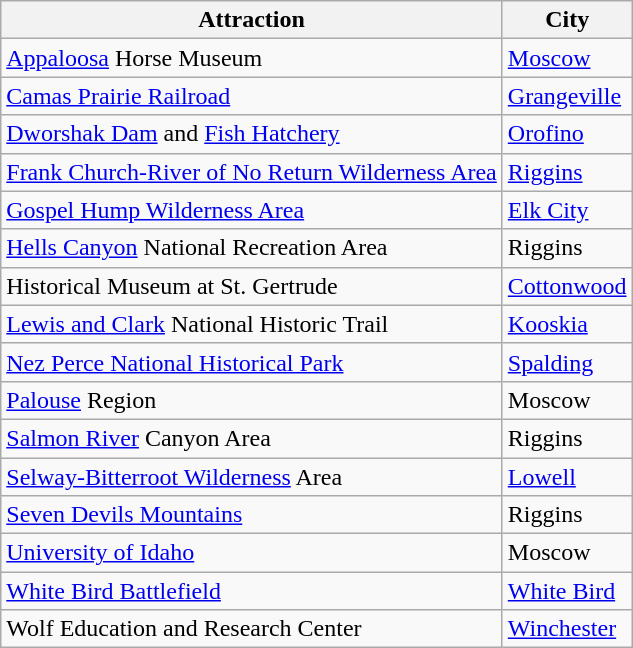<table class="sortable wikitable">
<tr>
<th>Attraction</th>
<th>City</th>
</tr>
<tr>
<td><a href='#'>Appaloosa</a> Horse Museum</td>
<td><a href='#'>Moscow</a></td>
</tr>
<tr>
<td><a href='#'>Camas Prairie Railroad</a></td>
<td><a href='#'>Grangeville</a></td>
</tr>
<tr>
<td><a href='#'>Dworshak Dam</a> and <a href='#'>Fish Hatchery</a></td>
<td><a href='#'>Orofino</a></td>
</tr>
<tr>
<td><a href='#'>Frank Church-River of No Return Wilderness Area</a></td>
<td><a href='#'>Riggins</a></td>
</tr>
<tr>
<td><a href='#'>Gospel Hump Wilderness Area</a></td>
<td><a href='#'>Elk City</a></td>
</tr>
<tr>
<td><a href='#'>Hells Canyon</a> National Recreation Area</td>
<td>Riggins</td>
</tr>
<tr>
<td>Historical Museum at St. Gertrude</td>
<td><a href='#'>Cottonwood</a></td>
</tr>
<tr>
<td><a href='#'>Lewis and Clark</a> National Historic Trail</td>
<td><a href='#'>Kooskia</a></td>
</tr>
<tr>
<td><a href='#'>Nez Perce National Historical Park</a></td>
<td><a href='#'>Spalding</a></td>
</tr>
<tr>
<td><a href='#'>Palouse</a> Region</td>
<td>Moscow</td>
</tr>
<tr>
<td><a href='#'>Salmon River</a> Canyon Area</td>
<td>Riggins</td>
</tr>
<tr>
<td><a href='#'>Selway-Bitterroot Wilderness</a> Area</td>
<td><a href='#'>Lowell</a></td>
</tr>
<tr>
<td><a href='#'>Seven Devils Mountains</a></td>
<td>Riggins</td>
</tr>
<tr>
<td><a href='#'>University of Idaho</a></td>
<td>Moscow</td>
</tr>
<tr>
<td><a href='#'>White Bird Battlefield</a></td>
<td><a href='#'>White Bird</a></td>
</tr>
<tr>
<td>Wolf Education and Research Center</td>
<td><a href='#'>Winchester</a></td>
</tr>
</table>
